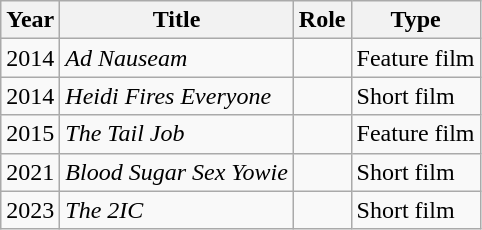<table class="wikitable">
<tr>
<th>Year</th>
<th>Title</th>
<th>Role</th>
<th>Type</th>
</tr>
<tr>
<td>2014</td>
<td><em>Ad Nauseam</em></td>
<td></td>
<td>Feature film</td>
</tr>
<tr>
<td>2014</td>
<td><em>Heidi Fires Everyone</em></td>
<td></td>
<td>Short film</td>
</tr>
<tr>
<td>2015</td>
<td><em>The Tail Job</em></td>
<td></td>
<td>Feature film</td>
</tr>
<tr>
<td>2021</td>
<td><em>Blood Sugar Sex Yowie</em></td>
<td></td>
<td>Short film</td>
</tr>
<tr>
<td>2023</td>
<td><em>The 2IC</em></td>
<td></td>
<td>Short film</td>
</tr>
</table>
